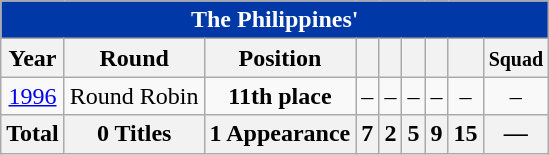<table class="wikitable" style="text-align: center;">
<tr>
<th colspan=9 style="background:#0038A8; color: #FFFFFF;">The Philippines' <a href='#'></a></th>
</tr>
<tr>
<th>Year</th>
<th>Round</th>
<th>Position</th>
<th></th>
<th></th>
<th></th>
<th></th>
<th></th>
<th><small>Squad</small></th>
</tr>
<tr>
<td> <a href='#'>1996</a></td>
<td>Round Robin</td>
<td><strong>11th place</strong></td>
<td>–</td>
<td>–</td>
<td>–</td>
<td>–</td>
<td>–</td>
<td>–</td>
</tr>
<tr>
<th>Total</th>
<th>0 Titles</th>
<th>1 Appearance</th>
<th>7</th>
<th>2</th>
<th>5</th>
<th>9</th>
<th>15</th>
<th>—</th>
</tr>
</table>
